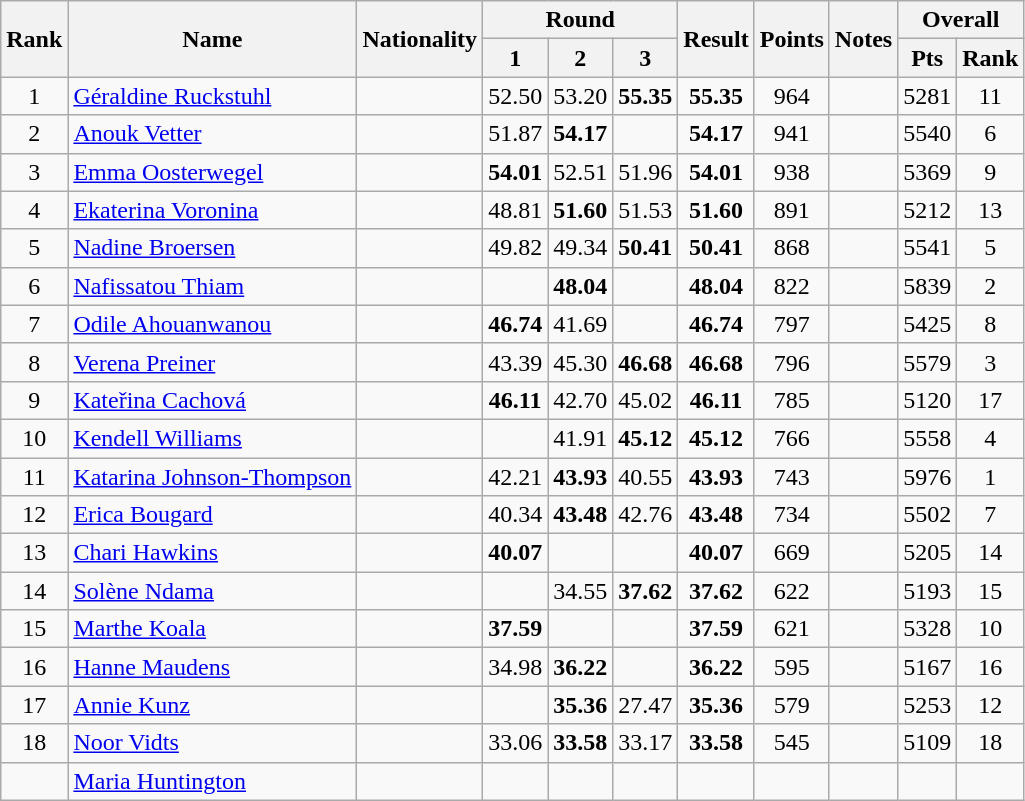<table class="wikitable sortable" style="text-align:center">
<tr>
<th rowspan=2>Rank</th>
<th rowspan=2>Name</th>
<th rowspan=2>Nationality</th>
<th colspan=3>Round</th>
<th rowspan=2 data-sort-type="number">Result</th>
<th rowspan=2>Points</th>
<th rowspan=2>Notes</th>
<th colspan=2>Overall</th>
</tr>
<tr>
<th data-sort-type="number">1</th>
<th data-sort-type="number">2</th>
<th data-sort-type="number">3</th>
<th>Pts</th>
<th>Rank</th>
</tr>
<tr>
<td>1</td>
<td align=left><a href='#'>Géraldine Ruckstuhl</a></td>
<td align=left></td>
<td>52.50</td>
<td>53.20</td>
<td><strong>55.35</strong></td>
<td><strong>55.35</strong></td>
<td>964</td>
<td></td>
<td>5281</td>
<td>11</td>
</tr>
<tr>
<td>2</td>
<td align=left><a href='#'>Anouk Vetter</a></td>
<td align=left></td>
<td>51.87</td>
<td><strong>54.17</strong></td>
<td></td>
<td><strong>54.17</strong></td>
<td>941</td>
<td></td>
<td>5540</td>
<td>6</td>
</tr>
<tr>
<td>3</td>
<td align=left><a href='#'>Emma Oosterwegel</a></td>
<td align=left></td>
<td><strong>54.01</strong></td>
<td>52.51</td>
<td>51.96</td>
<td><strong>54.01</strong></td>
<td>938</td>
<td></td>
<td>5369</td>
<td>9</td>
</tr>
<tr>
<td>4</td>
<td align=left><a href='#'>Ekaterina Voronina</a></td>
<td align=left></td>
<td>48.81</td>
<td><strong>51.60</strong></td>
<td>51.53</td>
<td><strong>51.60</strong></td>
<td>891</td>
<td></td>
<td>5212</td>
<td>13</td>
</tr>
<tr>
<td>5</td>
<td align=left><a href='#'>Nadine Broersen</a></td>
<td align=left></td>
<td>49.82</td>
<td>49.34</td>
<td><strong>50.41</strong></td>
<td><strong>50.41</strong></td>
<td>868</td>
<td></td>
<td>5541</td>
<td>5</td>
</tr>
<tr>
<td>6</td>
<td align=left><a href='#'>Nafissatou Thiam</a></td>
<td align=left></td>
<td></td>
<td><strong>48.04</strong></td>
<td></td>
<td><strong>48.04</strong></td>
<td>822</td>
<td></td>
<td>5839</td>
<td>2</td>
</tr>
<tr>
<td>7</td>
<td align=left><a href='#'>Odile Ahouanwanou</a></td>
<td align=left></td>
<td><strong>46.74</strong></td>
<td>41.69</td>
<td></td>
<td><strong>46.74</strong></td>
<td>797</td>
<td></td>
<td>5425</td>
<td>8</td>
</tr>
<tr>
<td>8</td>
<td align=left><a href='#'>Verena Preiner</a></td>
<td align=left></td>
<td>43.39</td>
<td>45.30</td>
<td><strong>46.68</strong></td>
<td><strong>46.68</strong></td>
<td>796</td>
<td></td>
<td>5579</td>
<td>3</td>
</tr>
<tr>
<td>9</td>
<td align=left><a href='#'>Kateřina Cachová</a></td>
<td align=left></td>
<td><strong>46.11</strong></td>
<td>42.70</td>
<td>45.02</td>
<td><strong>46.11</strong></td>
<td>785</td>
<td></td>
<td>5120</td>
<td>17</td>
</tr>
<tr>
<td>10</td>
<td align=left><a href='#'>Kendell Williams</a></td>
<td align=left></td>
<td></td>
<td>41.91</td>
<td><strong>45.12</strong></td>
<td><strong>45.12</strong></td>
<td>766</td>
<td></td>
<td>5558</td>
<td>4</td>
</tr>
<tr>
<td>11</td>
<td align=left><a href='#'>Katarina Johnson-Thompson</a></td>
<td align=left></td>
<td>42.21</td>
<td><strong>43.93</strong></td>
<td>40.55</td>
<td><strong>43.93</strong></td>
<td>743</td>
<td></td>
<td>5976</td>
<td>1</td>
</tr>
<tr>
<td>12</td>
<td align=left><a href='#'>Erica Bougard</a></td>
<td align=left></td>
<td>40.34</td>
<td><strong>43.48</strong></td>
<td>42.76</td>
<td><strong>43.48</strong></td>
<td>734</td>
<td></td>
<td>5502</td>
<td>7</td>
</tr>
<tr>
<td>13</td>
<td align=left><a href='#'>Chari Hawkins</a></td>
<td align=left></td>
<td><strong>40.07</strong></td>
<td></td>
<td></td>
<td><strong>40.07</strong></td>
<td>669</td>
<td></td>
<td>5205</td>
<td>14</td>
</tr>
<tr>
<td>14</td>
<td align=left><a href='#'>Solène Ndama</a></td>
<td align=left></td>
<td></td>
<td>34.55</td>
<td><strong>37.62</strong></td>
<td><strong>37.62</strong></td>
<td>622</td>
<td></td>
<td>5193</td>
<td>15</td>
</tr>
<tr>
<td>15</td>
<td align=left><a href='#'>Marthe Koala</a></td>
<td align=left></td>
<td><strong>37.59</strong></td>
<td></td>
<td></td>
<td><strong>37.59</strong></td>
<td>621</td>
<td></td>
<td>5328</td>
<td>10</td>
</tr>
<tr>
<td>16</td>
<td align=left><a href='#'>Hanne Maudens</a></td>
<td align=left></td>
<td>34.98</td>
<td><strong>36.22</strong></td>
<td></td>
<td><strong>36.22</strong></td>
<td>595</td>
<td></td>
<td>5167</td>
<td>16</td>
</tr>
<tr>
<td>17</td>
<td align=left><a href='#'>Annie Kunz</a></td>
<td align=left></td>
<td></td>
<td><strong>35.36</strong></td>
<td>27.47</td>
<td><strong>35.36</strong></td>
<td>579</td>
<td></td>
<td>5253</td>
<td>12</td>
</tr>
<tr>
<td>18</td>
<td align=left><a href='#'>Noor Vidts</a></td>
<td align=left></td>
<td>33.06</td>
<td><strong>33.58</strong></td>
<td>33.17</td>
<td><strong>33.58</strong></td>
<td>545</td>
<td></td>
<td>5109</td>
<td>18</td>
</tr>
<tr>
<td></td>
<td align=left><a href='#'>Maria Huntington</a></td>
<td align=left></td>
<td></td>
<td></td>
<td></td>
<td></td>
<td></td>
<td></td>
<td></td>
<td></td>
</tr>
</table>
